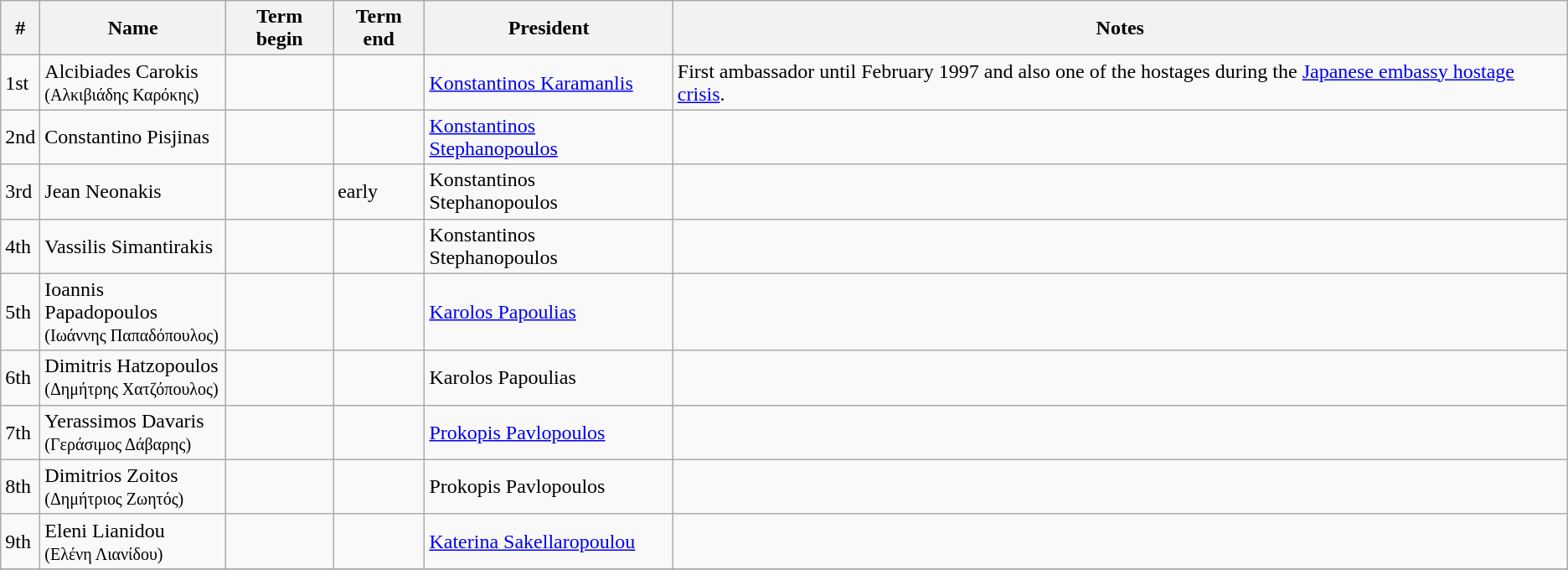<table class="wikitable sortable"  text-align:center;">
<tr>
<th>#</th>
<th>Name</th>
<th>Term begin</th>
<th>Term end</th>
<th>President</th>
<th class="unsortable">Notes</th>
</tr>
<tr>
<td>1st</td>
<td>Alcibiades Carokis<br><small>(Αλκιβιάδης Καρόκης)</small></td>
<td></td>
<td></td>
<td><a href='#'>Konstantinos Karamanlis</a></td>
<td>First ambassador until February 1997 and also one of the hostages during the <a href='#'>Japanese embassy hostage crisis</a>.</td>
</tr>
<tr>
<td>2nd</td>
<td>Constantino Pisjinas</td>
<td></td>
<td></td>
<td><a href='#'>Konstantinos Stephanopoulos</a></td>
<td></td>
</tr>
<tr>
<td>3rd</td>
<td>Jean Neonakis</td>
<td></td>
<td>early </td>
<td>Konstantinos Stephanopoulos</td>
<td></td>
</tr>
<tr>
<td>4th</td>
<td>Vassilis Simantirakis</td>
<td></td>
<td></td>
<td>Konstantinos Stephanopoulos</td>
<td></td>
</tr>
<tr>
<td>5th</td>
<td>Ioannis Papadopoulos<br><small>(Ιωάννης Παπαδόπουλος)</small></td>
<td></td>
<td></td>
<td><a href='#'>Karolos Papoulias</a></td>
<td></td>
</tr>
<tr>
<td>6th</td>
<td>Dimitris Hatzopoulos<br><small>(Δημήτρης Χατζόπουλος)</small></td>
<td></td>
<td></td>
<td>Karolos Papoulias</td>
<td></td>
</tr>
<tr>
<td>7th</td>
<td>Yerassimos Davaris<br><small>(Γεράσιμος Δάβαρης)</small></td>
<td></td>
<td></td>
<td><a href='#'>Prokopis Pavlopoulos</a></td>
<td></td>
</tr>
<tr>
<td>8th</td>
<td>Dimitrios Zoitos<br><small>(Δημήτριος Ζωητός)</small></td>
<td></td>
<td></td>
<td>Prokopis Pavlopoulos</td>
<td></td>
</tr>
<tr>
<td>9th</td>
<td>Eleni Lianidou<br><small>(Ελένη Λιανίδου)</small></td>
<td></td>
<td></td>
<td><a href='#'>Katerina Sakellaropoulou</a></td>
<td></td>
</tr>
<tr>
</tr>
</table>
